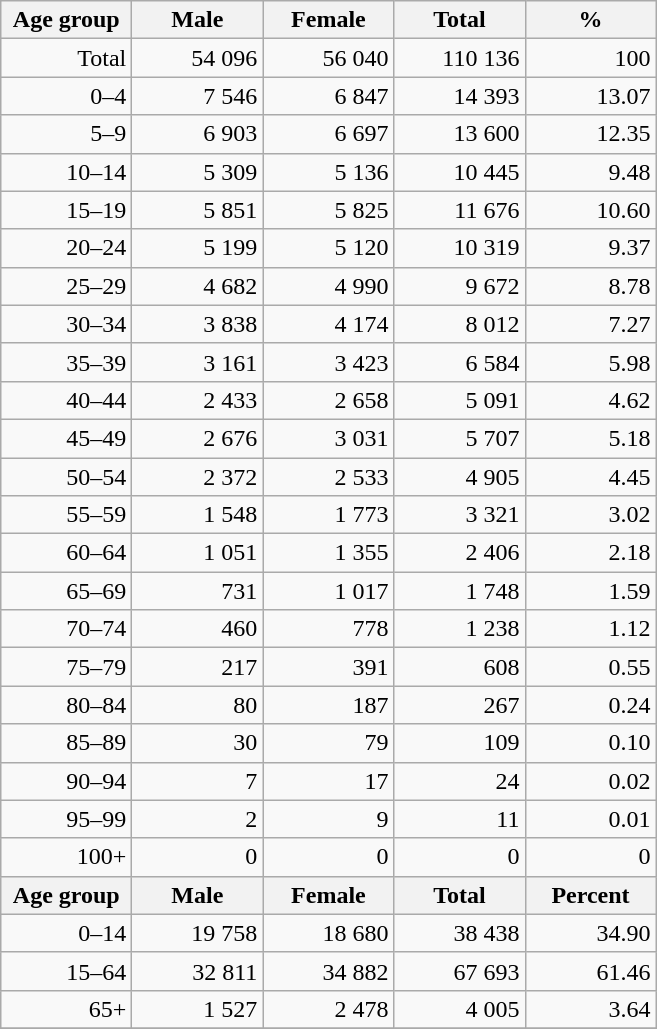<table class="wikitable">
<tr>
<th width="80pt">Age group</th>
<th width="80pt">Male</th>
<th width="80pt">Female</th>
<th width="80pt">Total</th>
<th width="80pt">%</th>
</tr>
<tr>
<td align="right">Total</td>
<td align="right">54 096</td>
<td align="right">56 040</td>
<td align="right">110 136</td>
<td align="right">100</td>
</tr>
<tr>
<td align="right">0–4</td>
<td align="right">7 546</td>
<td align="right">6 847</td>
<td align="right">14 393</td>
<td align="right">13.07</td>
</tr>
<tr>
<td align="right">5–9</td>
<td align="right">6 903</td>
<td align="right">6 697</td>
<td align="right">13 600</td>
<td align="right">12.35</td>
</tr>
<tr>
<td align="right">10–14</td>
<td align="right">5 309</td>
<td align="right">5 136</td>
<td align="right">10 445</td>
<td align="right">9.48</td>
</tr>
<tr>
<td align="right">15–19</td>
<td align="right">5 851</td>
<td align="right">5 825</td>
<td align="right">11 676</td>
<td align="right">10.60</td>
</tr>
<tr>
<td align="right">20–24</td>
<td align="right">5 199</td>
<td align="right">5 120</td>
<td align="right">10 319</td>
<td align="right">9.37</td>
</tr>
<tr>
<td align="right">25–29</td>
<td align="right">4 682</td>
<td align="right">4 990</td>
<td align="right">9 672</td>
<td align="right">8.78</td>
</tr>
<tr>
<td align="right">30–34</td>
<td align="right">3 838</td>
<td align="right">4 174</td>
<td align="right">8 012</td>
<td align="right">7.27</td>
</tr>
<tr>
<td align="right">35–39</td>
<td align="right">3 161</td>
<td align="right">3 423</td>
<td align="right">6 584</td>
<td align="right">5.98</td>
</tr>
<tr>
<td align="right">40–44</td>
<td align="right">2 433</td>
<td align="right">2 658</td>
<td align="right">5 091</td>
<td align="right">4.62</td>
</tr>
<tr>
<td align="right">45–49</td>
<td align="right">2 676</td>
<td align="right">3 031</td>
<td align="right">5 707</td>
<td align="right">5.18</td>
</tr>
<tr>
<td align="right">50–54</td>
<td align="right">2 372</td>
<td align="right">2 533</td>
<td align="right">4 905</td>
<td align="right">4.45</td>
</tr>
<tr>
<td align="right">55–59</td>
<td align="right">1 548</td>
<td align="right">1 773</td>
<td align="right">3 321</td>
<td align="right">3.02</td>
</tr>
<tr>
<td align="right">60–64</td>
<td align="right">1 051</td>
<td align="right">1 355</td>
<td align="right">2 406</td>
<td align="right">2.18</td>
</tr>
<tr>
<td align="right">65–69</td>
<td align="right">731</td>
<td align="right">1 017</td>
<td align="right">1 748</td>
<td align="right">1.59</td>
</tr>
<tr>
<td align="right">70–74</td>
<td align="right">460</td>
<td align="right">778</td>
<td align="right">1 238</td>
<td align="right">1.12</td>
</tr>
<tr>
<td align="right">75–79</td>
<td align="right">217</td>
<td align="right">391</td>
<td align="right">608</td>
<td align="right">0.55</td>
</tr>
<tr>
<td align="right">80–84</td>
<td align="right">80</td>
<td align="right">187</td>
<td align="right">267</td>
<td align="right">0.24</td>
</tr>
<tr>
<td align="right">85–89</td>
<td align="right">30</td>
<td align="right">79</td>
<td align="right">109</td>
<td align="right">0.10</td>
</tr>
<tr>
<td align="right">90–94</td>
<td align="right">7</td>
<td align="right">17</td>
<td align="right">24</td>
<td align="right">0.02</td>
</tr>
<tr>
<td align="right">95–99</td>
<td align="right">2</td>
<td align="right">9</td>
<td align="right">11</td>
<td align="right">0.01</td>
</tr>
<tr>
<td align="right">100+</td>
<td align="right">0</td>
<td align="right">0</td>
<td align="right">0</td>
<td align="right">0</td>
</tr>
<tr>
<th width="50">Age group</th>
<th width="80pt">Male</th>
<th width="80">Female</th>
<th width="80">Total</th>
<th width="50">Percent</th>
</tr>
<tr>
<td align="right">0–14</td>
<td align="right">19 758</td>
<td align="right">18 680</td>
<td align="right">38 438</td>
<td align="right">34.90</td>
</tr>
<tr>
<td align="right">15–64</td>
<td align="right">32 811</td>
<td align="right">34 882</td>
<td align="right">67 693</td>
<td align="right">61.46</td>
</tr>
<tr>
<td align="right">65+</td>
<td align="right">1 527</td>
<td align="right">2 478</td>
<td align="right">4 005</td>
<td align="right">3.64</td>
</tr>
<tr>
</tr>
</table>
